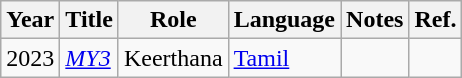<table class="wikitable">
<tr>
<th>Year</th>
<th>Title</th>
<th>Role</th>
<th>Language</th>
<th class="unsortable">Notes</th>
<th class="unsortable">Ref.</th>
</tr>
<tr>
<td>2023</td>
<td><em><a href='#'>MY3</a></em></td>
<td>Keerthana</td>
<td><a href='#'>Tamil</a></td>
<td></td>
<td></td>
</tr>
</table>
